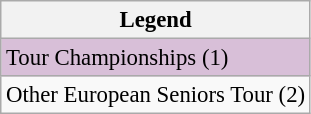<table class="wikitable" style="font-size:95%;">
<tr>
<th>Legend</th>
</tr>
<tr style="background:thistle;">
<td>Tour Championships (1)</td>
</tr>
<tr>
<td>Other European Seniors Tour (2)</td>
</tr>
</table>
